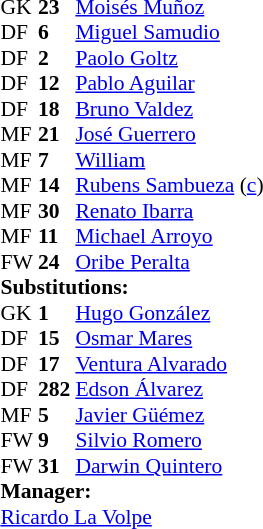<table style="font-size:90%" cellspacing=0 cellpadding=0 align=center>
<tr>
<th width=25></th>
<th width=25></th>
</tr>
<tr>
<td>GK</td>
<td><strong>23</strong></td>
<td> <a href='#'>Moisés Muñoz</a></td>
</tr>
<tr>
<td>DF</td>
<td><strong>6</strong></td>
<td> <a href='#'>Miguel Samudio</a></td>
<td></td>
</tr>
<tr>
<td>DF</td>
<td><strong>2</strong></td>
<td> <a href='#'>Paolo Goltz</a></td>
<td></td>
</tr>
<tr>
<td>DF</td>
<td><strong>12</strong></td>
<td> <a href='#'>Pablo Aguilar</a></td>
<td></td>
</tr>
<tr>
<td>DF</td>
<td><strong>18</strong></td>
<td> <a href='#'>Bruno Valdez</a></td>
<td></td>
</tr>
<tr>
<td>MF</td>
<td><strong>21</strong></td>
<td> <a href='#'>José Guerrero</a></td>
<td></td>
<td></td>
</tr>
<tr>
<td>MF</td>
<td><strong>7</strong></td>
<td> <a href='#'>William</a></td>
</tr>
<tr>
<td>MF</td>
<td><strong>14</strong></td>
<td> <a href='#'>Rubens Sambueza</a> (<a href='#'>c</a>)</td>
<td></td>
</tr>
<tr>
<td>MF</td>
<td><strong>30</strong></td>
<td> <a href='#'>Renato Ibarra</a></td>
</tr>
<tr>
<td>MF</td>
<td><strong>11</strong></td>
<td> <a href='#'>Michael Arroyo</a></td>
<td></td>
<td></td>
</tr>
<tr>
<td>FW</td>
<td><strong>24</strong></td>
<td> <a href='#'>Oribe Peralta</a></td>
<td></td>
<td></td>
</tr>
<tr>
<td colspan=3><strong>Substitutions:</strong></td>
</tr>
<tr>
<td>GK</td>
<td><strong>1</strong></td>
<td> <a href='#'>Hugo González</a></td>
</tr>
<tr>
<td>DF</td>
<td><strong>15</strong></td>
<td> <a href='#'>Osmar Mares</a></td>
</tr>
<tr>
<td>DF</td>
<td><strong>17</strong></td>
<td> <a href='#'>Ventura Alvarado</a></td>
<td></td>
</tr>
<tr>
<td>DF</td>
<td><strong>282</strong></td>
<td> <a href='#'>Edson Álvarez</a></td>
<td></td>
<td></td>
</tr>
<tr>
<td>MF</td>
<td><strong>5</strong></td>
<td> <a href='#'>Javier Güémez</a></td>
<td></td>
<td></td>
</tr>
<tr>
<td>FW</td>
<td><strong>9</strong></td>
<td> <a href='#'>Silvio Romero</a></td>
<td></td>
<td></td>
</tr>
<tr>
<td>FW</td>
<td><strong>31</strong></td>
<td> <a href='#'>Darwin Quintero</a></td>
<td></td>
</tr>
<tr>
<td colspan=3><strong>Manager:</strong></td>
</tr>
<tr>
<td colspan=4> <a href='#'>Ricardo La Volpe</a></td>
</tr>
</table>
